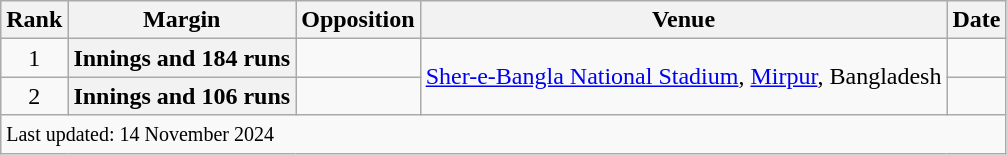<table class="wikitable plainrowheaders sortable">
<tr>
<th scope=col>Rank</th>
<th scope=col>Margin</th>
<th scope=col>Opposition</th>
<th scope=col>Venue</th>
<th scope=col>Date</th>
</tr>
<tr>
<td align=center>1</td>
<th scope=row style=text-align:center;>Innings and 184 runs</th>
<td></td>
<td rowspan=2><a href='#'>Sher-e-Bangla National Stadium</a>, <a href='#'>Mirpur</a>, Bangladesh</td>
<td></td>
</tr>
<tr>
<td align=center>2</td>
<th scope=row style=text-align:center;>Innings and 106 runs</th>
<td></td>
<td></td>
</tr>
<tr class=sortbottom>
<td colspan=5><small>Last updated: 14 November 2024</small></td>
</tr>
</table>
